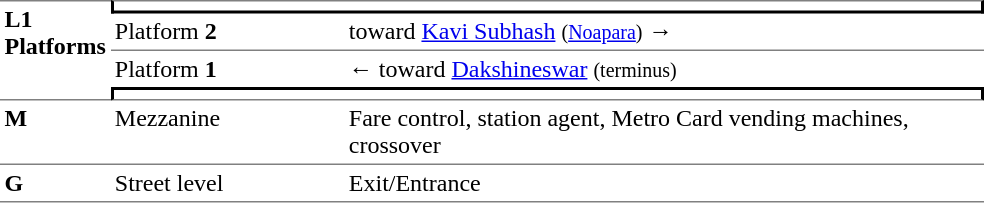<table border=0 cellspacing=0 cellpadding=3>
<tr>
<td style="border-bottom:solid 1px gray;vertical-align:top;border-top:solid 1px gray;" rowspan=4;><strong>L1<br>Platforms</strong></td>
<td style="border-top:solid 1px gray;border-right:solid 2px black;border-left:solid 2px black;border-bottom:solid 2px black;text-align:center;" colspan=2></td>
</tr>
<tr>
<td style="border-bottom:solid 1px gray;" width=150>Platform <span><strong>2</strong></span></td>
<td style="border-bottom:solid 1px gray;" width=390>  toward <a href='#'>Kavi Subhash</a> <small>(<a href='#'>Noapara</a>)</small> →</td>
</tr>
<tr>
<td>Platform <span><strong>1</strong></span></td>
<td>←  toward <a href='#'>Dakshineswar</a> <small>(terminus)</small></td>
</tr>
<tr>
<td style="border-top:solid 2px black;border-right:solid 2px black;border-left:solid 2px black;border-bottom:solid 1px gray;text-align:center;" colspan=2></td>
</tr>
<tr>
<td style="vertical-align:top"><strong>M</strong></td>
<td style="vertical-align:top">Mezzanine</td>
<td style="vertical-align:top">Fare control, station agent, Metro Card vending machines, crossover</td>
</tr>
<tr>
<td style="border-bottom:solid 1px gray;border-top:solid 1px gray; vertical-align:top" width=50><strong>G</strong></td>
<td style="border-top:solid 1px gray;border-bottom:solid 1px gray; vertical-align:top" width=100>Street level</td>
<td style="border-top:solid 1px gray;border-bottom:solid 1px gray; vertical-align:top" width=420>Exit/Entrance</td>
</tr>
</table>
